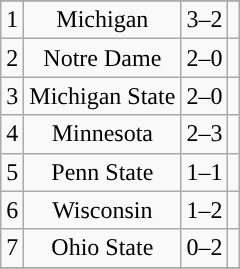<table class="wikitable" style="text-align: center;">
<tr>
</tr>
<tr>
<td>1</td>
<td>Michigan</td>
<td>3–2</td>
<td></td>
</tr>
<tr>
<td>2</td>
<td>Notre Dame</td>
<td>2–0</td>
<td></td>
</tr>
<tr>
<td>3</td>
<td>Michigan State</td>
<td>2–0</td>
<td></td>
</tr>
<tr>
<td>4</td>
<td>Minnesota</td>
<td>2–3</td>
<td></td>
</tr>
<tr>
<td>5</td>
<td>Penn State</td>
<td>1–1</td>
<td></td>
</tr>
<tr>
<td>6</td>
<td>Wisconsin</td>
<td>1–2</td>
<td></td>
</tr>
<tr>
<td>7</td>
<td>Ohio State</td>
<td>0–2</td>
<td></td>
</tr>
<tr>
</tr>
</table>
